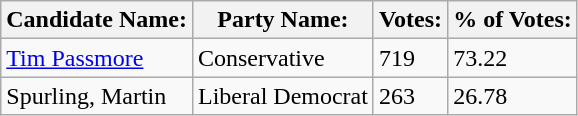<table class="wikitable">
<tr>
<th>Candidate Name:</th>
<th>Party Name:</th>
<th>Votes:</th>
<th>% of Votes:</th>
</tr>
<tr>
<td><a href='#'>Tim Passmore</a></td>
<td>Conservative</td>
<td>719</td>
<td>73.22</td>
</tr>
<tr>
<td>Spurling, Martin</td>
<td>Liberal Democrat</td>
<td>263</td>
<td>26.78</td>
</tr>
</table>
